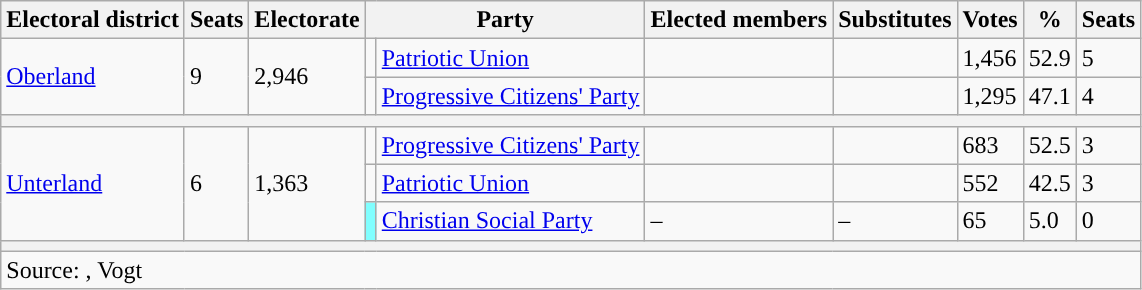<table class="wikitable">
<tr>
<th>Electoral district</th>
<th>Seats</th>
<th>Electorate</th>
<th colspan="2">Party</th>
<th>Elected members</th>
<th>Substitutes</th>
<th>Votes</th>
<th>%</th>
<th>Seats</th>
</tr>
<tr>
<td rowspan="2"><a href='#'>Oberland</a></td>
<td rowspan="2">9</td>
<td rowspan="2">2,946</td>
<td></td>
<td><a href='#'>Patriotic Union</a></td>
<td></td>
<td></td>
<td>1,456</td>
<td>52.9</td>
<td>5</td>
</tr>
<tr>
<td></td>
<td><a href='#'>Progressive Citizens' Party</a></td>
<td></td>
<td></td>
<td>1,295</td>
<td>47.1</td>
<td>4</td>
</tr>
<tr>
<th colspan="10"></th>
</tr>
<tr>
<td rowspan="3"><a href='#'>Unterland</a></td>
<td rowspan="3">6</td>
<td rowspan="3">1,363</td>
<td></td>
<td><a href='#'>Progressive Citizens' Party</a></td>
<td></td>
<td></td>
<td>683</td>
<td>52.5</td>
<td>3</td>
</tr>
<tr>
<td></td>
<td><a href='#'>Patriotic Union</a></td>
<td></td>
<td></td>
<td>552</td>
<td>42.5</td>
<td>3</td>
</tr>
<tr>
<td bgcolor="#80FFFF"></td>
<td><a href='#'>Christian Social Party</a></td>
<td>–</td>
<td>–</td>
<td>65</td>
<td>5.0</td>
<td>0</td>
</tr>
<tr>
<th colspan="10"></th>
</tr>
<tr>
<td colspan="10">Source: , Vogt</td>
</tr>
</table>
